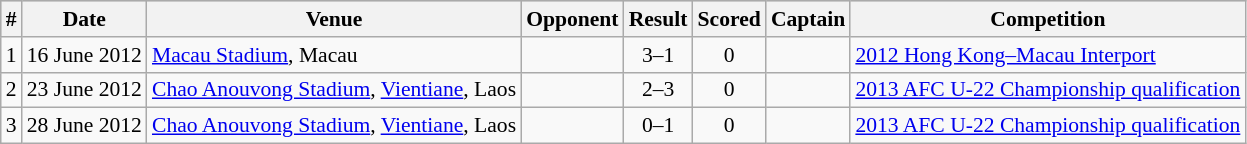<table class="wikitable" style="font-size:90%; text-align: left;">
<tr bgcolor="#CCCCCC" align="center">
<th>#</th>
<th>Date</th>
<th>Venue</th>
<th>Opponent</th>
<th>Result</th>
<th>Scored</th>
<th>Captain</th>
<th>Competition</th>
</tr>
<tr>
<td>1</td>
<td>16 June 2012</td>
<td><a href='#'>Macau Stadium</a>, Macau</td>
<td></td>
<td align=center>3–1</td>
<td align=center>0</td>
<td></td>
<td><a href='#'>2012 Hong Kong–Macau Interport</a></td>
</tr>
<tr>
<td>2</td>
<td>23 June 2012</td>
<td><a href='#'>Chao Anouvong Stadium</a>, <a href='#'>Vientiane</a>, Laos</td>
<td></td>
<td align=center>2–3</td>
<td align=center>0</td>
<td></td>
<td><a href='#'>2013 AFC U-22 Championship qualification</a></td>
</tr>
<tr>
<td>3</td>
<td>28 June 2012</td>
<td><a href='#'>Chao Anouvong Stadium</a>, <a href='#'>Vientiane</a>, Laos</td>
<td></td>
<td align=center>0–1</td>
<td align=center>0</td>
<td></td>
<td><a href='#'>2013 AFC U-22 Championship qualification</a></td>
</tr>
</table>
